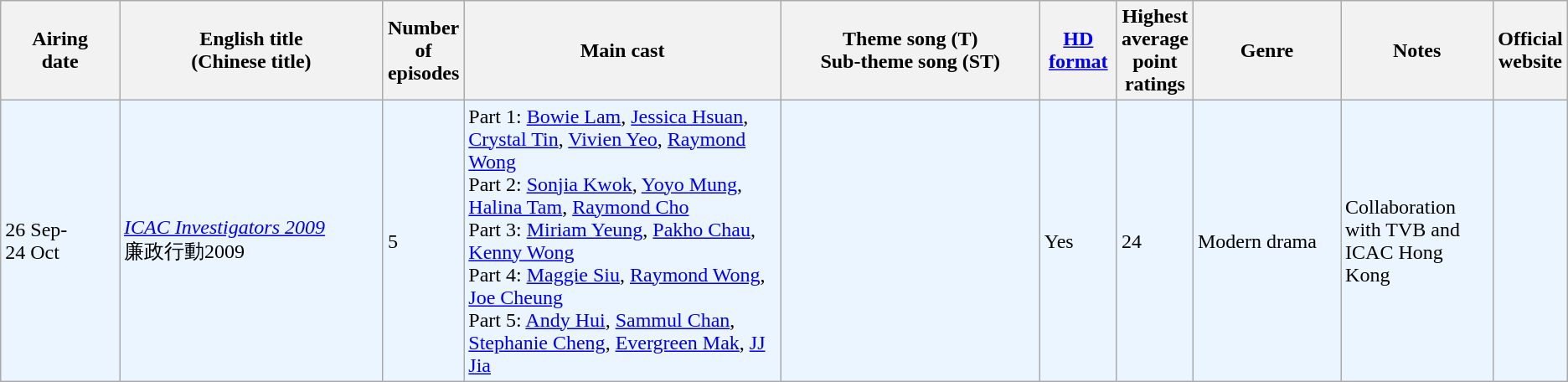<table class="wikitable">
<tr>
<th align=center width=8% bgcolor="silver">Airing<br>date</th>
<th align=center width=18% bgcolor="silver">English title <br> (Chinese title)</th>
<th align=center width=5% bgcolor="silver">Number of episodes</th>
<th align=center width=22% bgcolor="silver">Main cast</th>
<th align=center width=18% bgcolor="silver">Theme song (T) <br>Sub-theme song (ST)</th>
<th align=center width=5% bgcolor="silver"><a href='#'>HD <br> format</a></th>
<th align=center width=2% bgcolor="silver">Highest average <br> point ratings</th>
<th align=center width=10% bgcolor="silver">Genre</th>
<th align=center width=10% bgcolor="silver">Notes</th>
<th align=center width=1% bgcolor="silver">Official website</th>
</tr>
<tr ---- bgcolor="#ebf5ff">
<td>26 Sep- <br> 24 Oct</td>
<td><em><a href='#'>ICAC Investigators 2009</a></em><br> 廉政行動2009</td>
<td>5</td>
<td>Part 1: <a href='#'>Bowie Lam</a>, <a href='#'>Jessica Hsuan</a>, <a href='#'>Crystal Tin</a>, <a href='#'>Vivien Yeo</a>, <a href='#'>Raymond Wong</a> <br> Part 2: <a href='#'>Sonjia Kwok</a>, <a href='#'>Yoyo Mung</a>, <a href='#'>Halina Tam</a>, <a href='#'>Raymond Cho</a> <br> Part 3: <a href='#'>Miriam Yeung</a>, <a href='#'>Pakho Chau</a>, <a href='#'>Kenny Wong</a> <br> Part 4: <a href='#'>Maggie Siu</a>, <a href='#'>Raymond Wong</a>, <a href='#'>Joe Cheung</a> <br> Part 5: <a href='#'>Andy Hui</a>, <a href='#'>Sammul Chan</a>, <a href='#'>Stephanie Cheng</a>, <a href='#'>Evergreen Mak</a>, <a href='#'>JJ Jia</a></td>
<td></td>
<td>Yes</td>
<td>24 </td>
<td>Modern drama</td>
<td>Collaboration with TVB and ICAC Hong Kong</td>
<td></td>
</tr>
</table>
